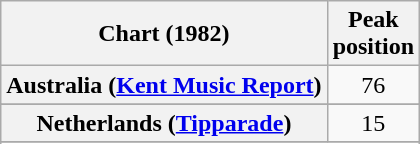<table class="wikitable sortable plainrowheaders" style="text-align:center">
<tr>
<th scope="col">Chart (1982)</th>
<th scope="col">Peak<br>position</th>
</tr>
<tr>
<th scope="row">Australia (<a href='#'>Kent Music Report</a>)</th>
<td>76</td>
</tr>
<tr>
</tr>
<tr>
</tr>
<tr>
<th scope="row">Netherlands (<a href='#'>Tipparade</a>)</th>
<td>15</td>
</tr>
<tr>
</tr>
<tr>
</tr>
<tr>
</tr>
<tr>
</tr>
</table>
